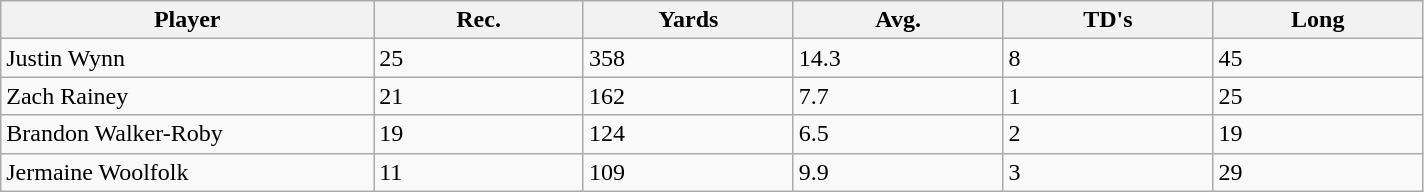<table class="wikitable sortable">
<tr>
<th bgcolor="#DDDDFF" width="16%">Player</th>
<th bgcolor="#DDDDFF" width="9%">Rec.</th>
<th bgcolor="#DDDDFF" width="9%">Yards</th>
<th bgcolor="#DDDDFF" width="9%">Avg.</th>
<th bgcolor="#DDDDFF" width="9%">TD's</th>
<th bgcolor="#DDDDFF" width="9%">Long</th>
</tr>
<tr>
<td>Justin Wynn</td>
<td>25</td>
<td>358</td>
<td>14.3</td>
<td>8</td>
<td>45</td>
</tr>
<tr>
<td>Zach Rainey</td>
<td>21</td>
<td>162</td>
<td>7.7</td>
<td>1</td>
<td>25</td>
</tr>
<tr>
<td>Brandon Walker-Roby</td>
<td>19</td>
<td>124</td>
<td>6.5</td>
<td>2</td>
<td>19</td>
</tr>
<tr>
<td>Jermaine Woolfolk</td>
<td>11</td>
<td>109</td>
<td>9.9</td>
<td>3</td>
<td>29</td>
</tr>
</table>
